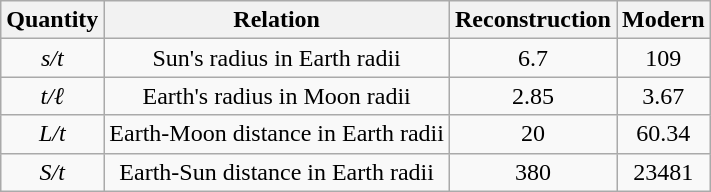<table class="wikitable">
<tr>
<th Qu>Quantity</th>
<th>Relation</th>
<th>Reconstruction</th>
<th>Modern</th>
</tr>
<tr align = "center">
<td><em>s/t</em></td>
<td>Sun's radius in Earth radii</td>
<td>6.7</td>
<td>109</td>
</tr>
<tr align = "center">
<td><em>t/ℓ</em></td>
<td>Earth's radius in Moon radii</td>
<td>2.85</td>
<td>3.67</td>
</tr>
<tr align = "center">
<td><em>L/t</em></td>
<td>Earth-Moon distance in Earth radii</td>
<td>20</td>
<td>60.34</td>
</tr>
<tr align = "center">
<td><em>S/t</em></td>
<td>Earth-Sun distance in Earth radii</td>
<td>380</td>
<td>23481</td>
</tr>
</table>
